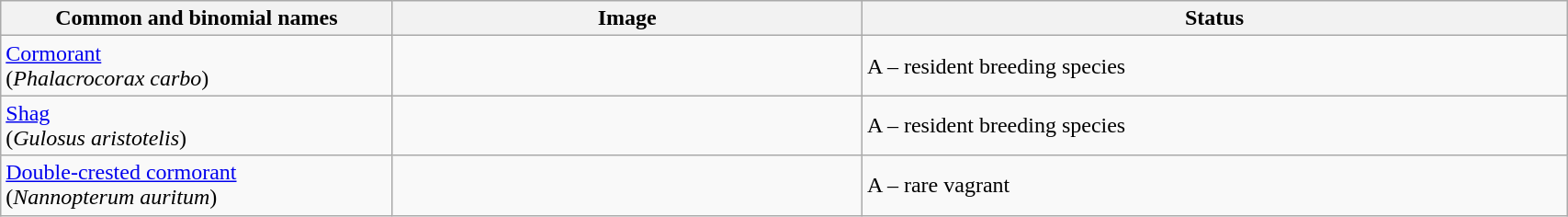<table width=90% class="wikitable">
<tr>
<th width=25%>Common and binomial names</th>
<th width=30%>Image</th>
<th width=45%>Status</th>
</tr>
<tr>
<td><a href='#'>Cormorant</a><br>(<em>Phalacrocorax carbo</em>)</td>
<td></td>
<td>A – resident breeding species</td>
</tr>
<tr>
<td><a href='#'>Shag</a><br>(<em>Gulosus aristotelis</em>)</td>
<td></td>
<td>A – resident breeding species</td>
</tr>
<tr>
<td><a href='#'>Double-crested cormorant</a><br>(<em>Nannopterum auritum</em>)</td>
<td></td>
<td>A – rare vagrant</td>
</tr>
</table>
